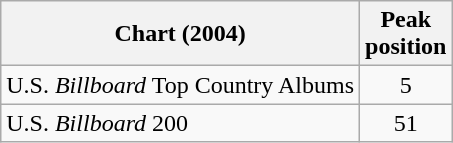<table class="wikitable">
<tr>
<th>Chart (2004)</th>
<th>Peak<br>position</th>
</tr>
<tr>
<td>U.S. <em>Billboard</em> Top Country Albums</td>
<td align="center">5</td>
</tr>
<tr>
<td>U.S. <em>Billboard</em> 200</td>
<td align="center">51</td>
</tr>
</table>
